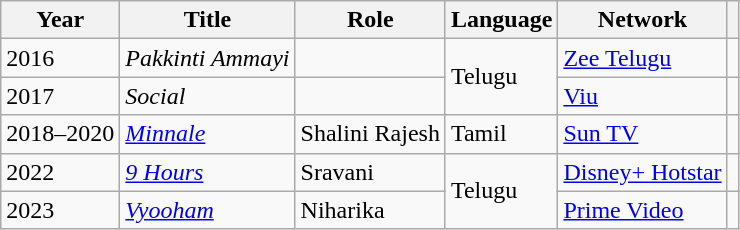<table class="wikitable sortable">
<tr>
<th scope="col">Year</th>
<th scope="col">Title</th>
<th scope="col">Role</th>
<th scope="col">Language</th>
<th scope="col">Network</th>
<th scope="col" class="unsortable"></th>
</tr>
<tr>
<td>2016</td>
<td><em>Pakkinti Ammayi</em></td>
<td></td>
<td rowspan="2">Telugu</td>
<td><a href='#'>Zee Telugu</a></td>
<td style="text-align:center;"></td>
</tr>
<tr>
<td>2017</td>
<td><em>Social</em></td>
<td></td>
<td><a href='#'>Viu</a></td>
<td style="text-align:center;"></td>
</tr>
<tr>
<td>2018–2020</td>
<td><em><a href='#'>Minnale</a></em></td>
<td>Shalini Rajesh</td>
<td>Tamil</td>
<td><a href='#'>Sun TV</a></td>
<td style="text-align:center;"></td>
</tr>
<tr>
<td>2022</td>
<td><em><a href='#'>9 Hours</a></em></td>
<td>Sravani</td>
<td rowspan="2">Telugu</td>
<td><a href='#'>Disney+ Hotstar</a></td>
<td></td>
</tr>
<tr>
<td>2023</td>
<td><a href='#'><em>Vyooham</em></a></td>
<td>Niharika</td>
<td><a href='#'>Prime Video</a></td>
<td></td>
</tr>
</table>
